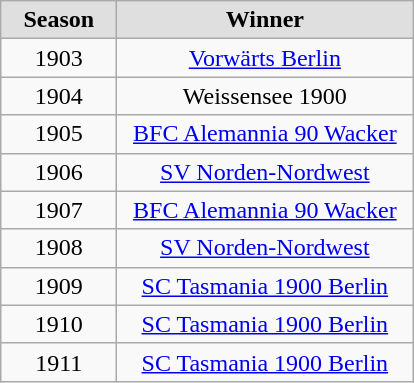<table class="wikitable">
<tr align="center" bgcolor="#dfdfdf">
<td width="70"><strong>Season</strong></td>
<td width="190"><strong>Winner</strong></td>
</tr>
<tr align="center">
<td>1903</td>
<td><a href='#'>Vorwärts Berlin</a></td>
</tr>
<tr align="center">
<td>1904</td>
<td>Weissensee 1900</td>
</tr>
<tr align="center">
<td>1905</td>
<td><a href='#'>BFC Alemannia 90 Wacker</a></td>
</tr>
<tr align="center">
<td>1906</td>
<td><a href='#'>SV Norden-Nordwest</a></td>
</tr>
<tr align="center">
<td>1907</td>
<td><a href='#'>BFC Alemannia 90 Wacker</a></td>
</tr>
<tr align="center">
<td>1908</td>
<td><a href='#'>SV Norden-Nordwest</a></td>
</tr>
<tr align="center">
<td>1909</td>
<td><a href='#'>SC Tasmania 1900 Berlin</a></td>
</tr>
<tr align="center">
<td>1910</td>
<td><a href='#'>SC Tasmania 1900 Berlin</a></td>
</tr>
<tr align="center">
<td>1911</td>
<td><a href='#'>SC Tasmania 1900 Berlin</a></td>
</tr>
</table>
